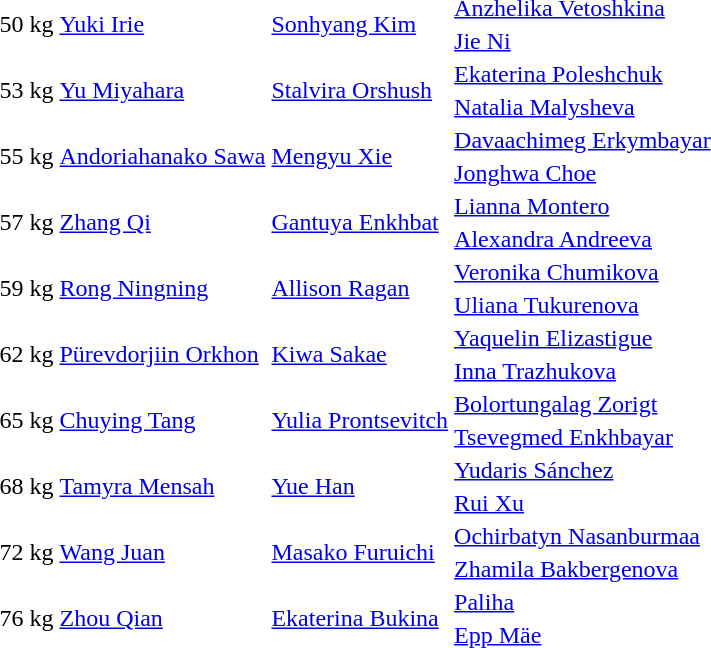<table>
<tr>
<td rowspan=2>50 kg<br></td>
<td rowspan=2> <a href='#'>Yuki Irie</a></td>
<td rowspan=2> <a href='#'>Sonhyang Kim</a></td>
<td> <a href='#'>Anzhelika Vetoshkina</a></td>
</tr>
<tr>
<td> <a href='#'>Jie Ni</a></td>
</tr>
<tr>
<td rowspan=2>53 kg<br></td>
<td rowspan=2> <a href='#'>Yu Miyahara</a></td>
<td rowspan=2> <a href='#'>Stalvira Orshush</a></td>
<td> <a href='#'>Ekaterina Poleshchuk</a></td>
</tr>
<tr>
<td> <a href='#'>Natalia Malysheva</a></td>
</tr>
<tr>
<td rowspan=2>55 kg<br></td>
<td rowspan=2> <a href='#'>Andoriahanako Sawa</a></td>
<td rowspan=2> <a href='#'>Mengyu Xie</a></td>
<td> <a href='#'>Davaachimeg Erkymbayar</a></td>
</tr>
<tr>
<td> <a href='#'>Jonghwa Choe</a></td>
</tr>
<tr>
<td rowspan=2>57 kg<br></td>
<td rowspan=2> <a href='#'>Zhang Qi</a></td>
<td rowspan=2> <a href='#'>Gantuya Enkhbat</a></td>
<td> <a href='#'>Lianna Montero</a></td>
</tr>
<tr>
<td> <a href='#'>Alexandra Andreeva</a></td>
</tr>
<tr>
<td rowspan=2>59 kg<br></td>
<td rowspan=2> <a href='#'>Rong Ningning</a></td>
<td rowspan=2> <a href='#'>Allison Ragan</a></td>
<td> <a href='#'>Veronika Chumikova</a></td>
</tr>
<tr>
<td> <a href='#'>Uliana Tukurenova</a></td>
</tr>
<tr>
<td rowspan=2>62 kg<br></td>
<td rowspan=2> <a href='#'>Pürevdorjiin Orkhon</a></td>
<td rowspan=2> <a href='#'>Kiwa Sakae</a></td>
<td> <a href='#'>Yaquelin Elizastigue</a></td>
</tr>
<tr>
<td> <a href='#'>Inna Trazhukova</a></td>
</tr>
<tr>
<td rowspan=2>65 kg<br></td>
<td rowspan=2> <a href='#'>Chuying Tang</a></td>
<td rowspan=2> <a href='#'>Yulia Prontsevitch</a></td>
<td> <a href='#'>Bolortungalag Zorigt</a></td>
</tr>
<tr>
<td> <a href='#'>Tsevegmed Enkhbayar</a></td>
</tr>
<tr>
<td rowspan=2>68 kg<br></td>
<td rowspan=2> <a href='#'>Tamyra Mensah</a></td>
<td rowspan=2> <a href='#'>Yue Han</a></td>
<td> <a href='#'>Yudaris Sánchez</a></td>
</tr>
<tr>
<td> <a href='#'>Rui Xu</a></td>
</tr>
<tr>
<td rowspan=2>72 kg<br></td>
<td rowspan=2> <a href='#'>Wang Juan</a></td>
<td rowspan=2> <a href='#'>Masako Furuichi</a></td>
<td> <a href='#'>Ochirbatyn Nasanburmaa</a></td>
</tr>
<tr>
<td> <a href='#'>Zhamila Bakbergenova</a></td>
</tr>
<tr>
<td rowspan=2>76 kg<br></td>
<td rowspan=2> <a href='#'>Zhou Qian</a></td>
<td rowspan=2> <a href='#'>Ekaterina Bukina</a></td>
<td> <a href='#'>Paliha</a></td>
</tr>
<tr>
<td> <a href='#'>Epp Mäe</a></td>
</tr>
</table>
